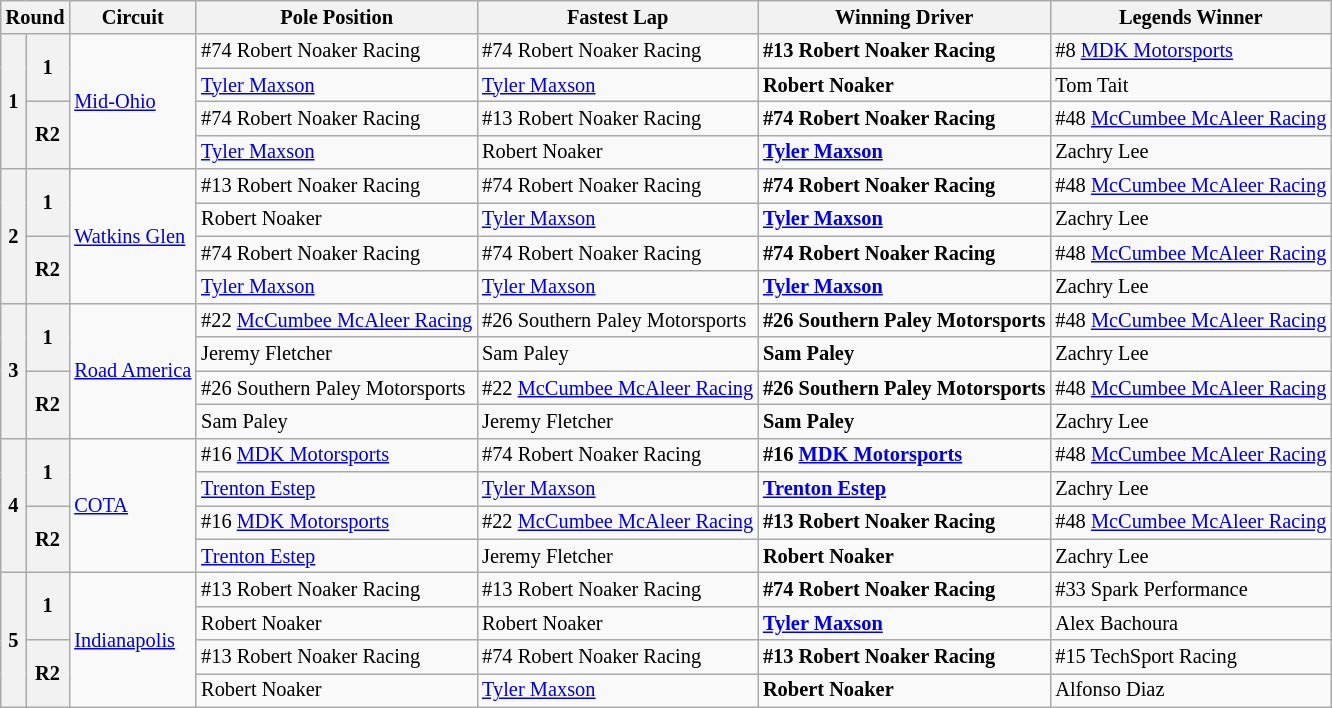<table class="wikitable" style="font-size:85%;">
<tr>
<th colspan=2>Round</th>
<th>Circuit</th>
<th>Pole Position</th>
<th>Fastest Lap</th>
<th>Winning Driver</th>
<th>Legends Winner</th>
</tr>
<tr>
<th rowspan=4>1</th>
<th rowspan=2>1</th>
<td rowspan=4><a href='#'>Mid-Ohio</a></td>
<td> #74 Robert Noaker Racing</td>
<td> #74 Robert Noaker Racing</td>
<td><strong> #13 Robert Noaker Racing</strong></td>
<td> #8 <a href='#'>MDK Motorsports</a></td>
</tr>
<tr>
<td> <a href='#'>Tyler Maxson</a></td>
<td> <a href='#'>Tyler Maxson</a></td>
<td><strong> Robert Noaker</strong></td>
<td> Tom Tait</td>
</tr>
<tr>
<th rowspan=2>R2</th>
<td> #74 Robert Noaker Racing</td>
<td> #13 Robert Noaker Racing</td>
<td><strong> #74 Robert Noaker Racing</strong></td>
<td> #48 <a href='#'>McCumbee McAleer Racing</a></td>
</tr>
<tr>
<td> <a href='#'>Tyler Maxson</a></td>
<td> Robert Noaker</td>
<td><strong> <a href='#'>Tyler Maxson</a></strong></td>
<td> Zachry Lee</td>
</tr>
<tr>
<th rowspan=4>2</th>
<th rowspan=2>1</th>
<td rowspan=4><a href='#'>Watkins Glen</a></td>
<td> #13 Robert Noaker Racing</td>
<td> #74 Robert Noaker Racing</td>
<td><strong> #74 Robert Noaker Racing</strong></td>
<td> #48 <a href='#'>McCumbee McAleer Racing</a></td>
</tr>
<tr>
<td> Robert Noaker</td>
<td> <a href='#'>Tyler Maxson</a></td>
<td><strong> <a href='#'>Tyler Maxson</a></strong></td>
<td> Zachry Lee</td>
</tr>
<tr>
<th rowspan=2>R2</th>
<td> #74 Robert Noaker Racing</td>
<td> #74 Robert Noaker Racing</td>
<td><strong> #74 Robert Noaker Racing</strong></td>
<td> #48 <a href='#'>McCumbee McAleer Racing</a></td>
</tr>
<tr>
<td> <a href='#'>Tyler Maxson</a></td>
<td> <a href='#'>Tyler Maxson</a></td>
<td><strong> <a href='#'>Tyler Maxson</a></strong></td>
<td> Zachry Lee</td>
</tr>
<tr>
<th rowspan=4>3</th>
<th rowspan=2>1</th>
<td rowspan=4><a href='#'>Road America</a></td>
<td> #22 <a href='#'>McCumbee McAleer Racing</a></td>
<td> #26 Southern Paley Motorsports</td>
<td><strong> #26 Southern Paley Motorsports</strong></td>
<td> #48 <a href='#'>McCumbee McAleer Racing</a></td>
</tr>
<tr>
<td> Jeremy Fletcher</td>
<td> Sam Paley</td>
<td><strong> Sam Paley</strong></td>
<td> Zachry Lee</td>
</tr>
<tr>
<th rowspan=2>R2</th>
<td> #26 Southern Paley Motorsports</td>
<td> #22 <a href='#'>McCumbee McAleer Racing</a></td>
<td><strong> #26 Southern Paley Motorsports</strong></td>
<td> #48 <a href='#'>McCumbee McAleer Racing</a></td>
</tr>
<tr>
<td> Sam Paley</td>
<td> Jeremy Fletcher</td>
<td><strong> Sam Paley</strong></td>
<td> Zachry Lee</td>
</tr>
<tr>
<th rowspan=4>4</th>
<th rowspan=2>1</th>
<td rowspan=4><a href='#'>COTA</a></td>
<td> #16 <a href='#'>MDK Motorsports</a></td>
<td> #74 Robert Noaker Racing</td>
<td><strong> #16 <a href='#'>MDK Motorsports</a></strong></td>
<td> #48 <a href='#'>McCumbee McAleer Racing</a></td>
</tr>
<tr>
<td> <a href='#'>Trenton Estep</a></td>
<td> <a href='#'>Tyler Maxson</a></td>
<td><strong> <a href='#'>Trenton Estep</a></strong></td>
<td> Zachry Lee</td>
</tr>
<tr>
<th rowspan=2>R2</th>
<td> #16 <a href='#'>MDK Motorsports</a></td>
<td> #22 <a href='#'>McCumbee McAleer Racing</a></td>
<td><strong> #13 Robert Noaker Racing</strong></td>
<td> #48 <a href='#'>McCumbee McAleer Racing</a></td>
</tr>
<tr>
<td> <a href='#'>Trenton Estep</a></td>
<td> Jeremy Fletcher</td>
<td><strong> Robert Noaker</strong></td>
<td> Zachry Lee</td>
</tr>
<tr>
<th rowspan=4>5</th>
<th rowspan=2>1</th>
<td rowspan=4><a href='#'>Indianapolis</a></td>
<td> #13 Robert Noaker Racing</td>
<td> #13 Robert Noaker Racing</td>
<td><strong> #74 Robert Noaker Racing</strong></td>
<td> #33 Spark Performance</td>
</tr>
<tr>
<td> Robert Noaker</td>
<td> Robert Noaker</td>
<td><strong> <a href='#'>Tyler Maxson</a></strong></td>
<td> Alex Bachoura</td>
</tr>
<tr>
<th rowspan=2>R2</th>
<td> #13 Robert Noaker Racing</td>
<td> #74 Robert Noaker Racing</td>
<td><strong> #13 Robert Noaker Racing</strong></td>
<td> #15 TechSport Racing</td>
</tr>
<tr>
<td> Robert Noaker</td>
<td> <a href='#'>Tyler Maxson</a></td>
<td><strong> Robert Noaker</strong></td>
<td> Alfonso Diaz</td>
</tr>
</table>
